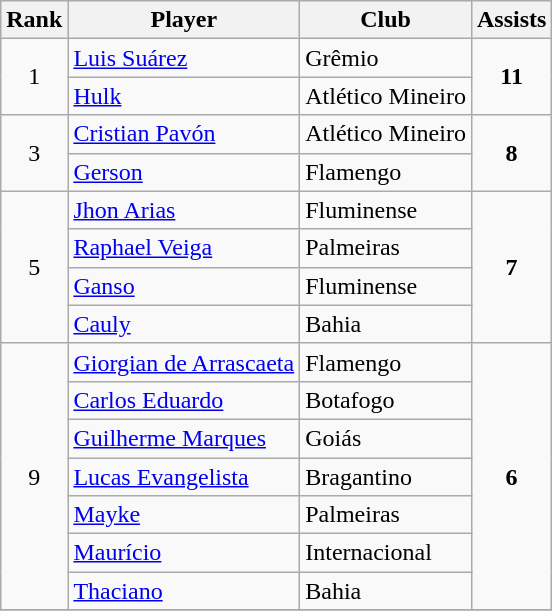<table class="wikitable" style="text-align:center">
<tr>
<th>Rank</th>
<th>Player</th>
<th>Club</th>
<th>Assists</th>
</tr>
<tr>
<td rowspan="2">1</td>
<td align="left"> <a href='#'>Luis Suárez</a></td>
<td align="left">Grêmio</td>
<td rowspan="2"><strong>11</strong></td>
</tr>
<tr>
<td align="left"> <a href='#'>Hulk</a></td>
<td align="left">Atlético Mineiro</td>
</tr>
<tr>
<td rowspan="2">3</td>
<td align="left"> <a href='#'>Cristian Pavón</a></td>
<td align="left">Atlético Mineiro</td>
<td rowspan="2"><strong>8</strong></td>
</tr>
<tr>
<td align="left"> <a href='#'>Gerson</a></td>
<td align="left">Flamengo</td>
</tr>
<tr>
<td rowspan="4">5</td>
<td align="left"> <a href='#'>Jhon Arias</a></td>
<td align="left">Fluminense</td>
<td rowspan="4"><strong>7</strong></td>
</tr>
<tr>
<td align="left"> <a href='#'>Raphael Veiga</a></td>
<td align="left">Palmeiras</td>
</tr>
<tr>
<td align="left"> <a href='#'>Ganso</a></td>
<td align="left">Fluminense</td>
</tr>
<tr>
<td align="left"> <a href='#'>Cauly</a></td>
<td align="left">Bahia</td>
</tr>
<tr>
<td rowspan="7">9</td>
<td align="left"> <a href='#'>Giorgian de Arrascaeta</a></td>
<td align="left">Flamengo</td>
<td rowspan="7"><strong>6</strong></td>
</tr>
<tr>
<td align="left"> <a href='#'>Carlos Eduardo</a></td>
<td align="left">Botafogo</td>
</tr>
<tr>
<td align="left"> <a href='#'>Guilherme Marques</a></td>
<td align="left">Goiás</td>
</tr>
<tr>
<td align="left"> <a href='#'>Lucas Evangelista</a></td>
<td align="left">Bragantino</td>
</tr>
<tr>
<td align="left"> <a href='#'>Mayke</a></td>
<td align="left">Palmeiras</td>
</tr>
<tr>
<td align="left"> <a href='#'>Maurício</a></td>
<td align="left">Internacional</td>
</tr>
<tr>
<td align="left"> <a href='#'>Thaciano</a></td>
<td align="left">Bahia</td>
</tr>
<tr>
</tr>
</table>
